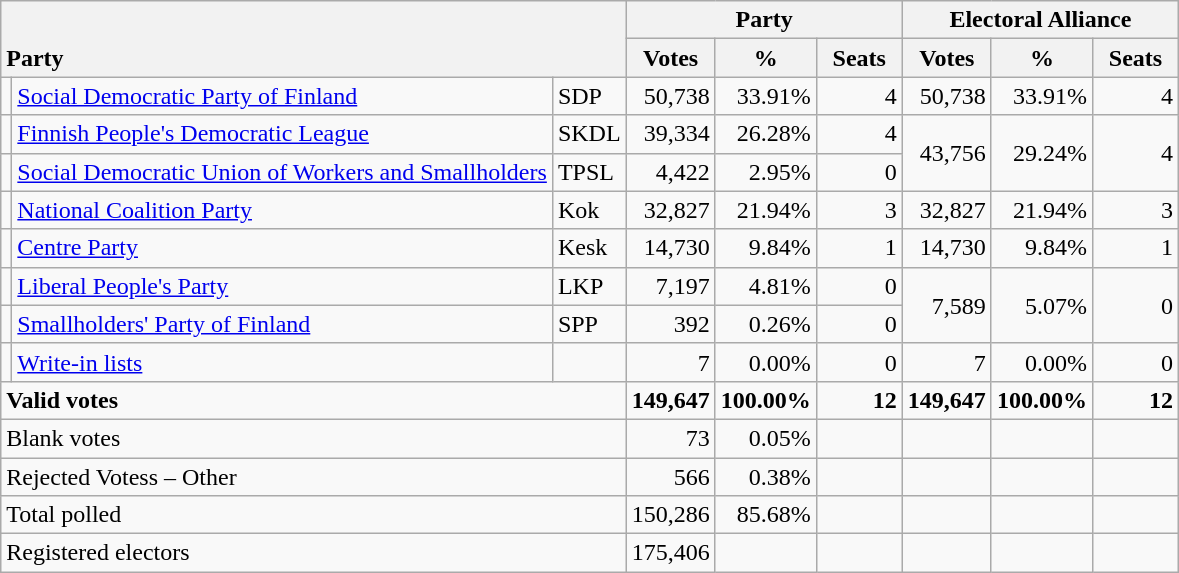<table class="wikitable" border="1" style="text-align:right;">
<tr>
<th style="text-align:left;" valign=bottom rowspan=2 colspan=3>Party</th>
<th colspan=3>Party</th>
<th colspan=3>Electoral Alliance</th>
</tr>
<tr>
<th align=center valign=bottom width="50">Votes</th>
<th align=center valign=bottom width="50">%</th>
<th align=center valign=bottom width="50">Seats</th>
<th align=center valign=bottom width="50">Votes</th>
<th align=center valign=bottom width="50">%</th>
<th align=center valign=bottom width="50">Seats</th>
</tr>
<tr>
<td></td>
<td align=left style="white-space: nowrap;"><a href='#'>Social Democratic Party of Finland</a></td>
<td align=left>SDP</td>
<td>50,738</td>
<td>33.91%</td>
<td>4</td>
<td>50,738</td>
<td>33.91%</td>
<td>4</td>
</tr>
<tr>
<td></td>
<td align=left><a href='#'>Finnish People's Democratic League</a></td>
<td align=left>SKDL</td>
<td>39,334</td>
<td>26.28%</td>
<td>4</td>
<td rowspan=2>43,756</td>
<td rowspan=2>29.24%</td>
<td rowspan=2>4</td>
</tr>
<tr>
<td></td>
<td align=left><a href='#'>Social Democratic Union of Workers and Smallholders</a></td>
<td align=left>TPSL</td>
<td>4,422</td>
<td>2.95%</td>
<td>0</td>
</tr>
<tr>
<td></td>
<td align=left><a href='#'>National Coalition Party</a></td>
<td align=left>Kok</td>
<td>32,827</td>
<td>21.94%</td>
<td>3</td>
<td>32,827</td>
<td>21.94%</td>
<td>3</td>
</tr>
<tr>
<td></td>
<td align=left><a href='#'>Centre Party</a></td>
<td align=left>Kesk</td>
<td>14,730</td>
<td>9.84%</td>
<td>1</td>
<td>14,730</td>
<td>9.84%</td>
<td>1</td>
</tr>
<tr>
<td></td>
<td align=left><a href='#'>Liberal People's Party</a></td>
<td align=left>LKP</td>
<td>7,197</td>
<td>4.81%</td>
<td>0</td>
<td rowspan=2>7,589</td>
<td rowspan=2>5.07%</td>
<td rowspan=2>0</td>
</tr>
<tr>
<td></td>
<td align=left><a href='#'>Smallholders' Party of Finland</a></td>
<td align=left>SPP</td>
<td>392</td>
<td>0.26%</td>
<td>0</td>
</tr>
<tr>
<td></td>
<td align=left><a href='#'>Write-in lists</a></td>
<td align=left></td>
<td>7</td>
<td>0.00%</td>
<td>0</td>
<td>7</td>
<td>0.00%</td>
<td>0</td>
</tr>
<tr style="font-weight:bold">
<td align=left colspan=3>Valid votes</td>
<td>149,647</td>
<td>100.00%</td>
<td>12</td>
<td>149,647</td>
<td>100.00%</td>
<td>12</td>
</tr>
<tr>
<td align=left colspan=3>Blank votes</td>
<td>73</td>
<td>0.05%</td>
<td></td>
<td></td>
<td></td>
<td></td>
</tr>
<tr>
<td align=left colspan=3>Rejected Votess – Other</td>
<td>566</td>
<td>0.38%</td>
<td></td>
<td></td>
<td></td>
<td></td>
</tr>
<tr>
<td align=left colspan=3>Total polled</td>
<td>150,286</td>
<td>85.68%</td>
<td></td>
<td></td>
<td></td>
<td></td>
</tr>
<tr>
<td align=left colspan=3>Registered electors</td>
<td>175,406</td>
<td></td>
<td></td>
<td></td>
<td></td>
<td></td>
</tr>
</table>
